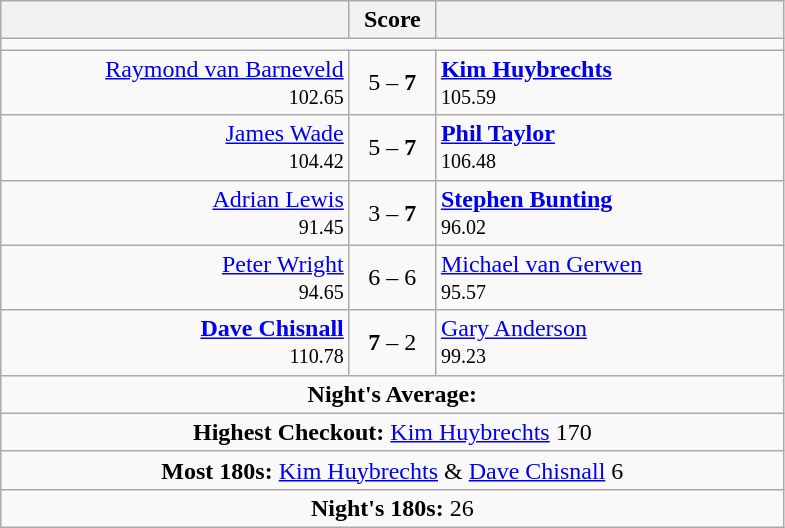<table class=wikitable style="text-align:center">
<tr>
<th width=225></th>
<th width=50>Score</th>
<th width=225></th>
</tr>
<tr align=centre>
<td colspan="3"></td>
</tr>
<tr align=left>
<td align=right><a href='#'>Raymond van Barneveld</a>   <br><small><span>102.65</span></small></td>
<td align=center>5 – <strong>7</strong></td>
<td> <strong><a href='#'>Kim Huybrechts</a></strong> <br><small><span>105.59</span></small></td>
</tr>
<tr align=left>
<td align=right><a href='#'>James Wade</a>  <br><small><span>104.42</span></small></td>
<td align=center>5 – <strong>7</strong></td>
<td> <strong><a href='#'>Phil Taylor</a></strong> <br><small><span>106.48</span></small></td>
</tr>
<tr align=left>
<td align=right><a href='#'>Adrian Lewis</a>  <br><small><span>91.45</span></small></td>
<td align=center>3 – <strong>7</strong></td>
<td> <strong><a href='#'>Stephen Bunting</a></strong> <br><small><span>96.02</span></small></td>
</tr>
<tr align=left>
<td align=right><a href='#'>Peter Wright</a>  <br><small><span>94.65</span></small></td>
<td align=center>6 – 6</td>
<td> <a href='#'>Michael van Gerwen</a> <br><small><span>95.57</span></small></td>
</tr>
<tr align=left>
<td align=right><strong><a href='#'>Dave Chisnall</a></strong>  <br><small><span>110.78</span></small></td>
<td align=center><strong>7</strong> – 2</td>
<td> <a href='#'>Gary Anderson</a> <br><small><span>99.23</span></small></td>
</tr>
<tr align=center>
<td colspan="3"><strong>Night's Average:</strong> </td>
</tr>
<tr align=center>
<td colspan="3"><strong>Highest Checkout:</strong>  <a href='#'>Kim Huybrechts</a> 170</td>
</tr>
<tr align=center>
<td colspan="3"><strong>Most 180s:</strong>  <a href='#'>Kim Huybrechts</a> &  <a href='#'>Dave Chisnall</a> 6</td>
</tr>
<tr align=center>
<td colspan="3"><strong>Night's 180s:</strong> 26</td>
</tr>
</table>
